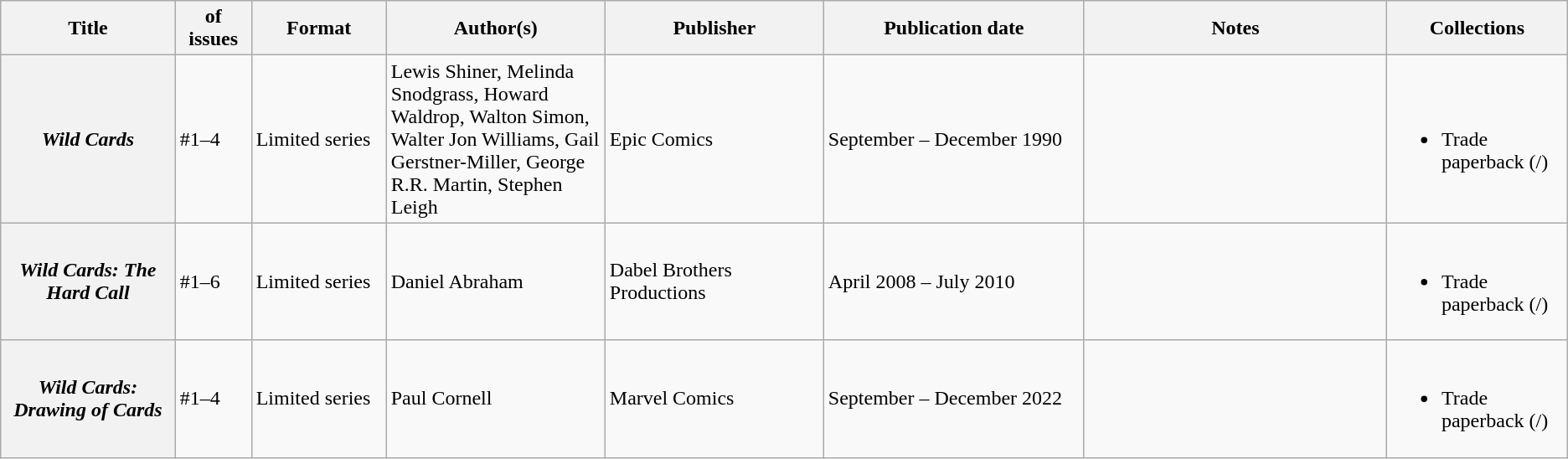<table class="wikitable">
<tr>
<th>Title</th>
<th style="width:40pt"> of issues</th>
<th style="width:75pt">Format</th>
<th style="width:125pt">Author(s)</th>
<th style="width:125pt">Publisher</th>
<th style="width:150pt">Publication date</th>
<th style="width:175pt">Notes</th>
<th>Collections</th>
</tr>
<tr>
<th><em>Wild Cards</em></th>
<td>#1–4</td>
<td>Limited series</td>
<td>Lewis Shiner, Melinda Snodgrass, Howard Waldrop, Walton Simon, Walter Jon Williams, Gail Gerstner-Miller, George R.R. Martin, Stephen Leigh</td>
<td>Epic Comics</td>
<td>September – December 1990</td>
<td></td>
<td><br><ul><li>Trade paperback (/)</li></ul></td>
</tr>
<tr>
<th><em>Wild Cards: The Hard Call</em></th>
<td>#1–6</td>
<td>Limited series</td>
<td>Daniel Abraham</td>
<td>Dabel Brothers Productions</td>
<td>April 2008 – July 2010</td>
<td></td>
<td><br><ul><li>Trade paperback (/)</li></ul></td>
</tr>
<tr>
<th><em>Wild Cards: Drawing of Cards</em></th>
<td>#1–4</td>
<td>Limited series</td>
<td>Paul Cornell</td>
<td>Marvel Comics</td>
<td>September – December 2022</td>
<td></td>
<td><br><ul><li>Trade paperback (/)</li></ul></td>
</tr>
</table>
